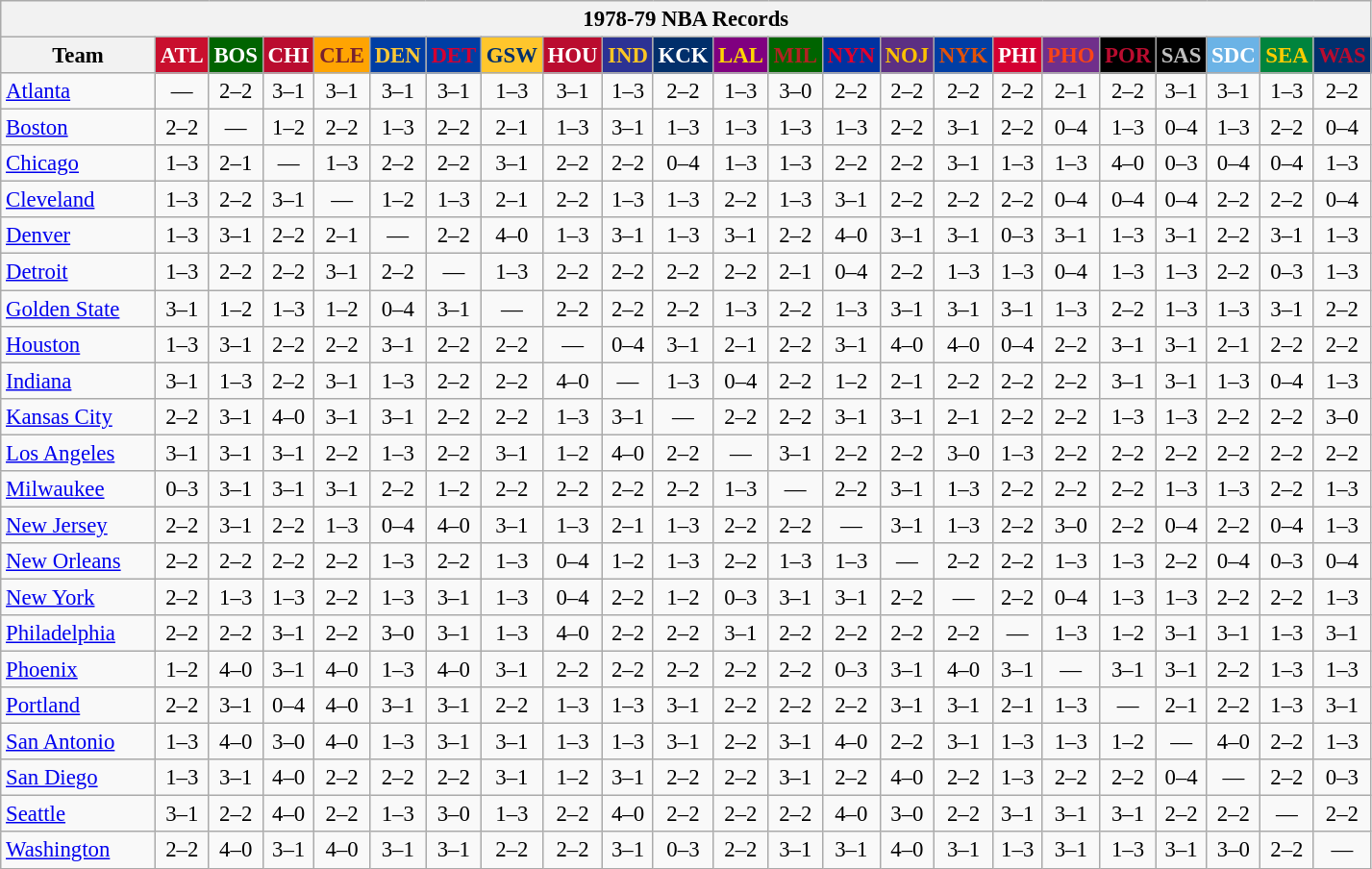<table class="wikitable" style="font-size:95%; text-align:center;">
<tr>
<th colspan=23>1978-79 NBA Records</th>
</tr>
<tr>
<th width=100>Team</th>
<th style="background:#C90F2E;color:#FFFFFF;width=35">ATL</th>
<th style="background:#006400;color:#FFFFFF;width=35">BOS</th>
<th style="background:#BA0C2F;color:#FFFFFF;width=35">CHI</th>
<th style="background:#FFA402;color:#77222F;width=35">CLE</th>
<th style="background:#003EA4;color:#FDC835;width=35">DEN</th>
<th style="background:#003EA4;color:#D50032;width=35">DET</th>
<th style="background:#FFC62C;color:#012F6B;width=35">GSW</th>
<th style="background:#BA0C2F;color:#FFFFFF;width=35">HOU</th>
<th style="background:#2C3294;color:#FCC624;width=35">IND</th>
<th style="background:#012F6B;color:#FFFFFF;width=35">KCK</th>
<th style="background:#800080;color:#FFD700;width=35">LAL</th>
<th style="background:#006400;color:#B22222;width=35">MIL</th>
<th style="background:#0032A1;color:#E5002B;width=35">NYN</th>
<th style="background:#5C2F83;color:#FCC200;width=35">NOJ</th>
<th style="background:#003EA4;color:#E35208;width=35">NYK</th>
<th style="background:#D40032;color:#FFFFFF;width=35">PHI</th>
<th style="background:#702F8B;color:#FA4417;width=35">PHO</th>
<th style="background:#000000;color:#BA0C2F;width=35">POR</th>
<th style="background:#000000;color:#C0C0C0;width=35">SAS</th>
<th style="background:#6BB3E6;color:#FFFFFF;width=35">SDC</th>
<th style="background:#00843D;color:#FFCD01;width=35">SEA</th>
<th style="background:#012F6D;color:#BA0C2F;width=35">WAS</th>
</tr>
<tr>
<td style="text-align:left;"><a href='#'>Atlanta</a></td>
<td>—</td>
<td>2–2</td>
<td>3–1</td>
<td>3–1</td>
<td>3–1</td>
<td>3–1</td>
<td>1–3</td>
<td>3–1</td>
<td>1–3</td>
<td>2–2</td>
<td>1–3</td>
<td>3–0</td>
<td>2–2</td>
<td>2–2</td>
<td>2–2</td>
<td>2–2</td>
<td>2–1</td>
<td>2–2</td>
<td>3–1</td>
<td>3–1</td>
<td>1–3</td>
<td>2–2</td>
</tr>
<tr>
<td style="text-align:left;"><a href='#'>Boston</a></td>
<td>2–2</td>
<td>—</td>
<td>1–2</td>
<td>2–2</td>
<td>1–3</td>
<td>2–2</td>
<td>2–1</td>
<td>1–3</td>
<td>3–1</td>
<td>1–3</td>
<td>1–3</td>
<td>1–3</td>
<td>1–3</td>
<td>2–2</td>
<td>3–1</td>
<td>2–2</td>
<td>0–4</td>
<td>1–3</td>
<td>0–4</td>
<td>1–3</td>
<td>2–2</td>
<td>0–4</td>
</tr>
<tr>
<td style="text-align:left;"><a href='#'>Chicago</a></td>
<td>1–3</td>
<td>2–1</td>
<td>—</td>
<td>1–3</td>
<td>2–2</td>
<td>2–2</td>
<td>3–1</td>
<td>2–2</td>
<td>2–2</td>
<td>0–4</td>
<td>1–3</td>
<td>1–3</td>
<td>2–2</td>
<td>2–2</td>
<td>3–1</td>
<td>1–3</td>
<td>1–3</td>
<td>4–0</td>
<td>0–3</td>
<td>0–4</td>
<td>0–4</td>
<td>1–3</td>
</tr>
<tr>
<td style="text-align:left;"><a href='#'>Cleveland</a></td>
<td>1–3</td>
<td>2–2</td>
<td>3–1</td>
<td>—</td>
<td>1–2</td>
<td>1–3</td>
<td>2–1</td>
<td>2–2</td>
<td>1–3</td>
<td>1–3</td>
<td>2–2</td>
<td>1–3</td>
<td>3–1</td>
<td>2–2</td>
<td>2–2</td>
<td>2–2</td>
<td>0–4</td>
<td>0–4</td>
<td>0–4</td>
<td>2–2</td>
<td>2–2</td>
<td>0–4</td>
</tr>
<tr>
<td style="text-align:left;"><a href='#'>Denver</a></td>
<td>1–3</td>
<td>3–1</td>
<td>2–2</td>
<td>2–1</td>
<td>—</td>
<td>2–2</td>
<td>4–0</td>
<td>1–3</td>
<td>3–1</td>
<td>1–3</td>
<td>3–1</td>
<td>2–2</td>
<td>4–0</td>
<td>3–1</td>
<td>3–1</td>
<td>0–3</td>
<td>3–1</td>
<td>1–3</td>
<td>3–1</td>
<td>2–2</td>
<td>3–1</td>
<td>1–3</td>
</tr>
<tr>
<td style="text-align:left;"><a href='#'>Detroit</a></td>
<td>1–3</td>
<td>2–2</td>
<td>2–2</td>
<td>3–1</td>
<td>2–2</td>
<td>—</td>
<td>1–3</td>
<td>2–2</td>
<td>2–2</td>
<td>2–2</td>
<td>2–2</td>
<td>2–1</td>
<td>0–4</td>
<td>2–2</td>
<td>1–3</td>
<td>1–3</td>
<td>0–4</td>
<td>1–3</td>
<td>1–3</td>
<td>2–2</td>
<td>0–3</td>
<td>1–3</td>
</tr>
<tr>
<td style="text-align:left;"><a href='#'>Golden State</a></td>
<td>3–1</td>
<td>1–2</td>
<td>1–3</td>
<td>1–2</td>
<td>0–4</td>
<td>3–1</td>
<td>—</td>
<td>2–2</td>
<td>2–2</td>
<td>2–2</td>
<td>1–3</td>
<td>2–2</td>
<td>1–3</td>
<td>3–1</td>
<td>3–1</td>
<td>3–1</td>
<td>1–3</td>
<td>2–2</td>
<td>1–3</td>
<td>1–3</td>
<td>3–1</td>
<td>2–2</td>
</tr>
<tr>
<td style="text-align:left;"><a href='#'>Houston</a></td>
<td>1–3</td>
<td>3–1</td>
<td>2–2</td>
<td>2–2</td>
<td>3–1</td>
<td>2–2</td>
<td>2–2</td>
<td>—</td>
<td>0–4</td>
<td>3–1</td>
<td>2–1</td>
<td>2–2</td>
<td>3–1</td>
<td>4–0</td>
<td>4–0</td>
<td>0–4</td>
<td>2–2</td>
<td>3–1</td>
<td>3–1</td>
<td>2–1</td>
<td>2–2</td>
<td>2–2</td>
</tr>
<tr>
<td style="text-align:left;"><a href='#'>Indiana</a></td>
<td>3–1</td>
<td>1–3</td>
<td>2–2</td>
<td>3–1</td>
<td>1–3</td>
<td>2–2</td>
<td>2–2</td>
<td>4–0</td>
<td>—</td>
<td>1–3</td>
<td>0–4</td>
<td>2–2</td>
<td>1–2</td>
<td>2–1</td>
<td>2–2</td>
<td>2–2</td>
<td>2–2</td>
<td>3–1</td>
<td>3–1</td>
<td>1–3</td>
<td>0–4</td>
<td>1–3</td>
</tr>
<tr>
<td style="text-align:left;"><a href='#'>Kansas City</a></td>
<td>2–2</td>
<td>3–1</td>
<td>4–0</td>
<td>3–1</td>
<td>3–1</td>
<td>2–2</td>
<td>2–2</td>
<td>1–3</td>
<td>3–1</td>
<td>—</td>
<td>2–2</td>
<td>2–2</td>
<td>3–1</td>
<td>3–1</td>
<td>2–1</td>
<td>2–2</td>
<td>2–2</td>
<td>1–3</td>
<td>1–3</td>
<td>2–2</td>
<td>2–2</td>
<td>3–0</td>
</tr>
<tr>
<td style="text-align:left;"><a href='#'>Los Angeles</a></td>
<td>3–1</td>
<td>3–1</td>
<td>3–1</td>
<td>2–2</td>
<td>1–3</td>
<td>2–2</td>
<td>3–1</td>
<td>1–2</td>
<td>4–0</td>
<td>2–2</td>
<td>—</td>
<td>3–1</td>
<td>2–2</td>
<td>2–2</td>
<td>3–0</td>
<td>1–3</td>
<td>2–2</td>
<td>2–2</td>
<td>2–2</td>
<td>2–2</td>
<td>2–2</td>
<td>2–2</td>
</tr>
<tr>
<td style="text-align:left;"><a href='#'>Milwaukee</a></td>
<td>0–3</td>
<td>3–1</td>
<td>3–1</td>
<td>3–1</td>
<td>2–2</td>
<td>1–2</td>
<td>2–2</td>
<td>2–2</td>
<td>2–2</td>
<td>2–2</td>
<td>1–3</td>
<td>—</td>
<td>2–2</td>
<td>3–1</td>
<td>1–3</td>
<td>2–2</td>
<td>2–2</td>
<td>2–2</td>
<td>1–3</td>
<td>1–3</td>
<td>2–2</td>
<td>1–3</td>
</tr>
<tr>
<td style="text-align:left;"><a href='#'>New Jersey</a></td>
<td>2–2</td>
<td>3–1</td>
<td>2–2</td>
<td>1–3</td>
<td>0–4</td>
<td>4–0</td>
<td>3–1</td>
<td>1–3</td>
<td>2–1</td>
<td>1–3</td>
<td>2–2</td>
<td>2–2</td>
<td>—</td>
<td>3–1</td>
<td>1–3</td>
<td>2–2</td>
<td>3–0</td>
<td>2–2</td>
<td>0–4</td>
<td>2–2</td>
<td>0–4</td>
<td>1–3</td>
</tr>
<tr>
<td style="text-align:left;"><a href='#'>New Orleans</a></td>
<td>2–2</td>
<td>2–2</td>
<td>2–2</td>
<td>2–2</td>
<td>1–3</td>
<td>2–2</td>
<td>1–3</td>
<td>0–4</td>
<td>1–2</td>
<td>1–3</td>
<td>2–2</td>
<td>1–3</td>
<td>1–3</td>
<td>—</td>
<td>2–2</td>
<td>2–2</td>
<td>1–3</td>
<td>1–3</td>
<td>2–2</td>
<td>0–4</td>
<td>0–3</td>
<td>0–4</td>
</tr>
<tr>
<td style="text-align:left;"><a href='#'>New York</a></td>
<td>2–2</td>
<td>1–3</td>
<td>1–3</td>
<td>2–2</td>
<td>1–3</td>
<td>3–1</td>
<td>1–3</td>
<td>0–4</td>
<td>2–2</td>
<td>1–2</td>
<td>0–3</td>
<td>3–1</td>
<td>3–1</td>
<td>2–2</td>
<td>—</td>
<td>2–2</td>
<td>0–4</td>
<td>1–3</td>
<td>1–3</td>
<td>2–2</td>
<td>2–2</td>
<td>1–3</td>
</tr>
<tr>
<td style="text-align:left;"><a href='#'>Philadelphia</a></td>
<td>2–2</td>
<td>2–2</td>
<td>3–1</td>
<td>2–2</td>
<td>3–0</td>
<td>3–1</td>
<td>1–3</td>
<td>4–0</td>
<td>2–2</td>
<td>2–2</td>
<td>3–1</td>
<td>2–2</td>
<td>2–2</td>
<td>2–2</td>
<td>2–2</td>
<td>—</td>
<td>1–3</td>
<td>1–2</td>
<td>3–1</td>
<td>3–1</td>
<td>1–3</td>
<td>3–1</td>
</tr>
<tr>
<td style="text-align:left;"><a href='#'>Phoenix</a></td>
<td>1–2</td>
<td>4–0</td>
<td>3–1</td>
<td>4–0</td>
<td>1–3</td>
<td>4–0</td>
<td>3–1</td>
<td>2–2</td>
<td>2–2</td>
<td>2–2</td>
<td>2–2</td>
<td>2–2</td>
<td>0–3</td>
<td>3–1</td>
<td>4–0</td>
<td>3–1</td>
<td>—</td>
<td>3–1</td>
<td>3–1</td>
<td>2–2</td>
<td>1–3</td>
<td>1–3</td>
</tr>
<tr>
<td style="text-align:left;"><a href='#'>Portland</a></td>
<td>2–2</td>
<td>3–1</td>
<td>0–4</td>
<td>4–0</td>
<td>3–1</td>
<td>3–1</td>
<td>2–2</td>
<td>1–3</td>
<td>1–3</td>
<td>3–1</td>
<td>2–2</td>
<td>2–2</td>
<td>2–2</td>
<td>3–1</td>
<td>3–1</td>
<td>2–1</td>
<td>1–3</td>
<td>—</td>
<td>2–1</td>
<td>2–2</td>
<td>1–3</td>
<td>3–1</td>
</tr>
<tr>
<td style="text-align:left;"><a href='#'>San Antonio</a></td>
<td>1–3</td>
<td>4–0</td>
<td>3–0</td>
<td>4–0</td>
<td>1–3</td>
<td>3–1</td>
<td>3–1</td>
<td>1–3</td>
<td>1–3</td>
<td>3–1</td>
<td>2–2</td>
<td>3–1</td>
<td>4–0</td>
<td>2–2</td>
<td>3–1</td>
<td>1–3</td>
<td>1–3</td>
<td>1–2</td>
<td>—</td>
<td>4–0</td>
<td>2–2</td>
<td>1–3</td>
</tr>
<tr>
<td style="text-align:left;"><a href='#'>San Diego</a></td>
<td>1–3</td>
<td>3–1</td>
<td>4–0</td>
<td>2–2</td>
<td>2–2</td>
<td>2–2</td>
<td>3–1</td>
<td>1–2</td>
<td>3–1</td>
<td>2–2</td>
<td>2–2</td>
<td>3–1</td>
<td>2–2</td>
<td>4–0</td>
<td>2–2</td>
<td>1–3</td>
<td>2–2</td>
<td>2–2</td>
<td>0–4</td>
<td>—</td>
<td>2–2</td>
<td>0–3</td>
</tr>
<tr>
<td style="text-align:left;"><a href='#'>Seattle</a></td>
<td>3–1</td>
<td>2–2</td>
<td>4–0</td>
<td>2–2</td>
<td>1–3</td>
<td>3–0</td>
<td>1–3</td>
<td>2–2</td>
<td>4–0</td>
<td>2–2</td>
<td>2–2</td>
<td>2–2</td>
<td>4–0</td>
<td>3–0</td>
<td>2–2</td>
<td>3–1</td>
<td>3–1</td>
<td>3–1</td>
<td>2–2</td>
<td>2–2</td>
<td>—</td>
<td>2–2</td>
</tr>
<tr>
<td style="text-align:left;"><a href='#'>Washington</a></td>
<td>2–2</td>
<td>4–0</td>
<td>3–1</td>
<td>4–0</td>
<td>3–1</td>
<td>3–1</td>
<td>2–2</td>
<td>2–2</td>
<td>3–1</td>
<td>0–3</td>
<td>2–2</td>
<td>3–1</td>
<td>3–1</td>
<td>4–0</td>
<td>3–1</td>
<td>1–3</td>
<td>3–1</td>
<td>1–3</td>
<td>3–1</td>
<td>3–0</td>
<td>2–2</td>
<td>—</td>
</tr>
</table>
